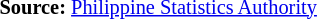<table style="font-size:85%;" '|>
<tr>
<td><br><p>
<strong>Source:</strong> <a href='#'>Philippine Statistics Authority</a>
</p></td>
</tr>
</table>
